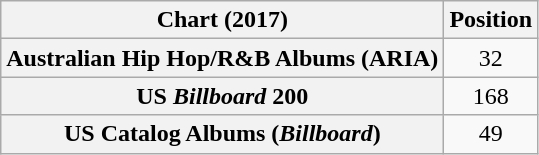<table class="wikitable plainrowheaders sortable" style="text-align:center;">
<tr>
<th scope="col">Chart (2017)</th>
<th scope="col">Position</th>
</tr>
<tr>
<th scope="row">Australian Hip Hop/R&B Albums (ARIA)</th>
<td>32</td>
</tr>
<tr>
<th scope="row">US <em>Billboard</em> 200</th>
<td>168</td>
</tr>
<tr>
<th scope="row">US Catalog Albums (<em>Billboard</em>)</th>
<td>49</td>
</tr>
</table>
